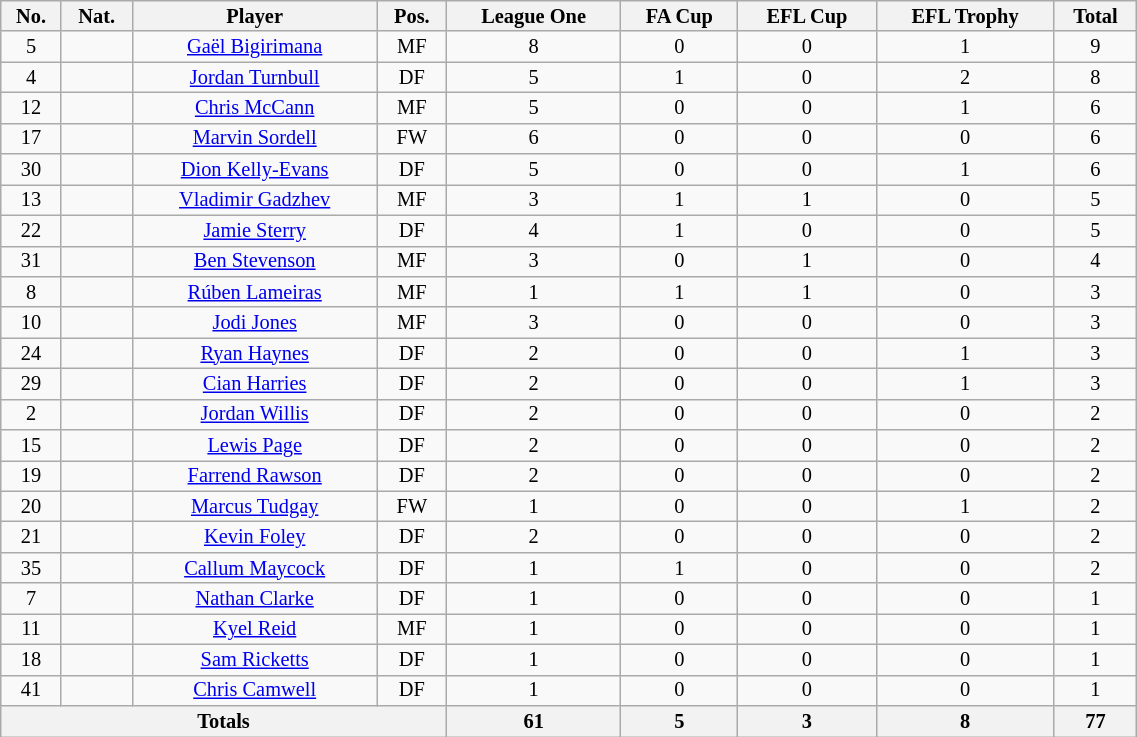<table class="wikitable sortable alternance" style="font-size:85%; text-align:center; line-height:14px; width:60%;">
<tr>
<th>No.</th>
<th>Nat.</th>
<th>Player</th>
<th>Pos.</th>
<th>League One</th>
<th>FA Cup</th>
<th>EFL Cup</th>
<th>EFL Trophy</th>
<th>Total</th>
</tr>
<tr>
<td>5</td>
<td></td>
<td><a href='#'>Gaël Bigirimana</a></td>
<td>MF</td>
<td>8</td>
<td>0</td>
<td>0</td>
<td>1</td>
<td>9</td>
</tr>
<tr>
<td>4</td>
<td></td>
<td><a href='#'>Jordan Turnbull</a></td>
<td>DF</td>
<td>5</td>
<td>1</td>
<td>0</td>
<td>2</td>
<td>8</td>
</tr>
<tr>
<td>12</td>
<td></td>
<td><a href='#'>Chris McCann</a></td>
<td>MF</td>
<td>5</td>
<td>0</td>
<td>0</td>
<td>1</td>
<td>6</td>
</tr>
<tr>
<td>17</td>
<td></td>
<td><a href='#'>Marvin Sordell</a></td>
<td>FW</td>
<td>6</td>
<td>0</td>
<td>0</td>
<td>0</td>
<td>6</td>
</tr>
<tr>
<td>30</td>
<td></td>
<td><a href='#'>Dion Kelly-Evans</a></td>
<td>DF</td>
<td>5</td>
<td>0</td>
<td>0</td>
<td>1</td>
<td>6</td>
</tr>
<tr>
<td>13</td>
<td></td>
<td><a href='#'>Vladimir Gadzhev</a></td>
<td>MF</td>
<td>3</td>
<td>1</td>
<td>1</td>
<td>0</td>
<td>5</td>
</tr>
<tr>
<td>22</td>
<td></td>
<td><a href='#'>Jamie Sterry</a></td>
<td>DF</td>
<td>4</td>
<td>1</td>
<td>0</td>
<td>0</td>
<td>5</td>
</tr>
<tr>
<td>31</td>
<td></td>
<td><a href='#'>Ben Stevenson</a></td>
<td>MF</td>
<td>3</td>
<td>0</td>
<td>1</td>
<td>0</td>
<td>4</td>
</tr>
<tr>
<td>8</td>
<td></td>
<td><a href='#'>Rúben Lameiras</a></td>
<td>MF</td>
<td>1</td>
<td>1</td>
<td>1</td>
<td>0</td>
<td>3</td>
</tr>
<tr>
<td>10</td>
<td></td>
<td><a href='#'>Jodi Jones</a></td>
<td>MF</td>
<td>3</td>
<td>0</td>
<td>0</td>
<td>0</td>
<td>3</td>
</tr>
<tr>
<td>24</td>
<td></td>
<td><a href='#'>Ryan Haynes</a></td>
<td>DF</td>
<td>2</td>
<td>0</td>
<td>0</td>
<td>1</td>
<td>3</td>
</tr>
<tr>
<td>29</td>
<td></td>
<td><a href='#'>Cian Harries</a></td>
<td>DF</td>
<td>2</td>
<td>0</td>
<td>0</td>
<td>1</td>
<td>3</td>
</tr>
<tr>
<td>2</td>
<td></td>
<td><a href='#'>Jordan Willis</a></td>
<td>DF</td>
<td>2</td>
<td>0</td>
<td>0</td>
<td>0</td>
<td>2</td>
</tr>
<tr>
<td>15</td>
<td></td>
<td><a href='#'>Lewis Page</a></td>
<td>DF</td>
<td>2</td>
<td>0</td>
<td>0</td>
<td>0</td>
<td>2</td>
</tr>
<tr>
<td>19</td>
<td></td>
<td><a href='#'>Farrend Rawson</a></td>
<td>DF</td>
<td>2</td>
<td>0</td>
<td>0</td>
<td>0</td>
<td>2</td>
</tr>
<tr>
<td>20</td>
<td></td>
<td><a href='#'>Marcus Tudgay</a></td>
<td>FW</td>
<td>1</td>
<td>0</td>
<td>0</td>
<td>1</td>
<td>2</td>
</tr>
<tr>
<td>21</td>
<td></td>
<td><a href='#'>Kevin Foley</a></td>
<td>DF</td>
<td>2</td>
<td>0</td>
<td>0</td>
<td>0</td>
<td>2</td>
</tr>
<tr>
<td>35</td>
<td></td>
<td><a href='#'>Callum Maycock</a></td>
<td>DF</td>
<td>1</td>
<td>1</td>
<td>0</td>
<td>0</td>
<td>2</td>
</tr>
<tr>
<td>7</td>
<td></td>
<td><a href='#'>Nathan Clarke</a></td>
<td>DF</td>
<td>1</td>
<td>0</td>
<td>0</td>
<td>0</td>
<td>1</td>
</tr>
<tr>
<td>11</td>
<td></td>
<td><a href='#'>Kyel Reid</a></td>
<td>MF</td>
<td>1</td>
<td>0</td>
<td>0</td>
<td>0</td>
<td>1</td>
</tr>
<tr>
<td>18</td>
<td></td>
<td><a href='#'>Sam Ricketts</a></td>
<td>DF</td>
<td>1</td>
<td>0</td>
<td>0</td>
<td>0</td>
<td>1</td>
</tr>
<tr>
<td>41</td>
<td></td>
<td><a href='#'>Chris Camwell</a></td>
<td>DF</td>
<td>1</td>
<td>0</td>
<td>0</td>
<td>0</td>
<td>1</td>
</tr>
<tr class="sortbottom">
<th colspan="4">Totals</th>
<th>61</th>
<th>5</th>
<th>3</th>
<th>8</th>
<th>77</th>
</tr>
</table>
